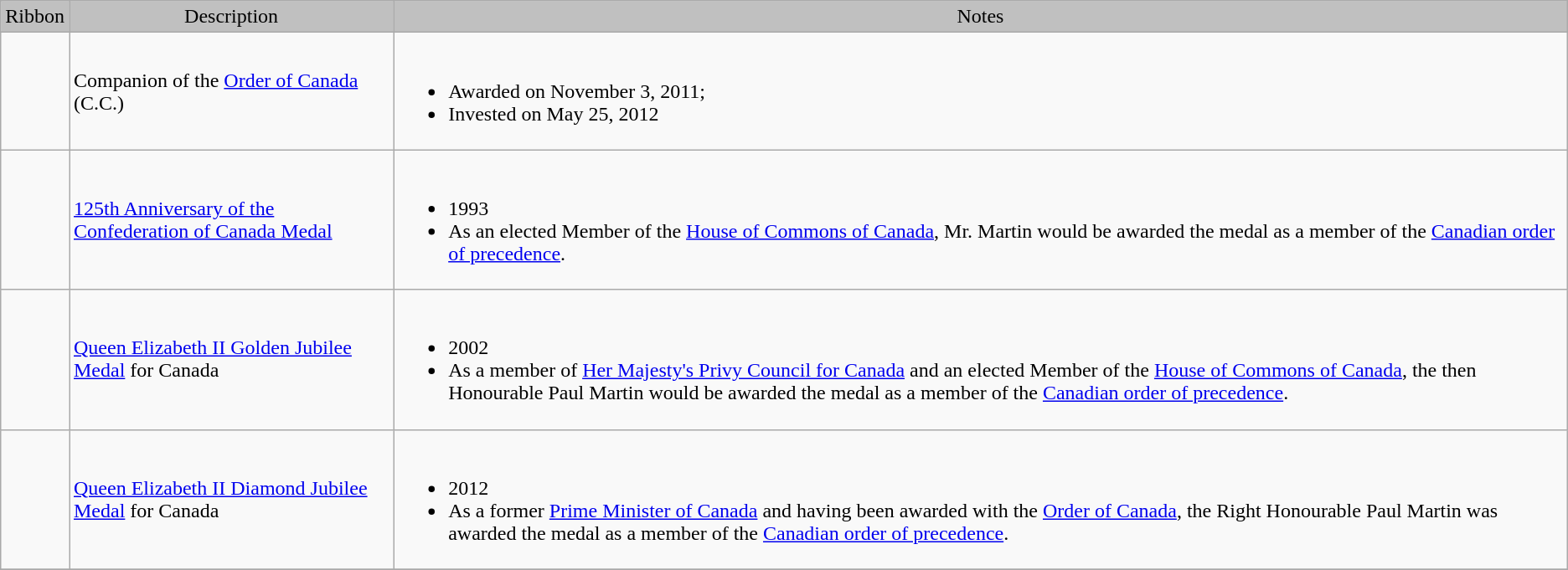<table class="wikitable">
<tr style="background:silver;" align="center">
<td>Ribbon</td>
<td>Description</td>
<td>Notes</td>
</tr>
<tr>
<td></td>
<td>Companion of the <a href='#'>Order of Canada</a> (C.C.)</td>
<td><br><ul><li>Awarded on November 3, 2011;</li><li>Invested on May 25, 2012 </li></ul></td>
</tr>
<tr>
<td></td>
<td><a href='#'>125th Anniversary of the Confederation of Canada Medal</a></td>
<td><br><ul><li>1993</li><li>As an elected Member of the <a href='#'>House of Commons of Canada</a>, Mr. Martin would be awarded the medal as a member of the <a href='#'>Canadian order of precedence</a>.</li></ul></td>
</tr>
<tr>
<td></td>
<td><a href='#'>Queen Elizabeth II Golden Jubilee Medal</a> for Canada</td>
<td><br><ul><li>2002</li><li>As a member of <a href='#'>Her Majesty's Privy Council for Canada</a> and an elected Member of the <a href='#'>House of Commons of Canada</a>, the then Honourable Paul Martin would be awarded the medal as a member of the <a href='#'>Canadian order of precedence</a>.</li></ul></td>
</tr>
<tr>
<td></td>
<td><a href='#'>Queen Elizabeth II Diamond Jubilee Medal</a> for Canada</td>
<td><br><ul><li>2012</li><li>As a former <a href='#'>Prime Minister of Canada</a> and having been awarded with the <a href='#'>Order of Canada</a>, the Right Honourable Paul Martin was  awarded the medal as a member of the <a href='#'>Canadian order of precedence</a>.</li></ul></td>
</tr>
<tr>
</tr>
</table>
